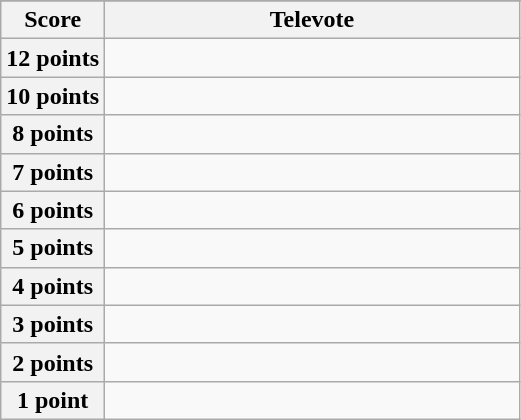<table class="wikitable">
<tr>
</tr>
<tr>
<th scope="col" width="20%">Score</th>
<th scope="col" width="80%">Televote</th>
</tr>
<tr>
<th scope="row">12 points</th>
<td></td>
</tr>
<tr>
<th scope="row">10 points</th>
<td></td>
</tr>
<tr>
<th scope="row">8 points</th>
<td></td>
</tr>
<tr>
<th scope="row">7 points</th>
<td></td>
</tr>
<tr>
<th scope="row">6 points</th>
<td></td>
</tr>
<tr>
<th scope="row">5 points</th>
<td></td>
</tr>
<tr>
<th scope="row">4 points</th>
<td></td>
</tr>
<tr>
<th scope="row">3 points</th>
<td></td>
</tr>
<tr>
<th scope="row">2 points</th>
<td></td>
</tr>
<tr>
<th scope="row">1 point</th>
<td></td>
</tr>
</table>
